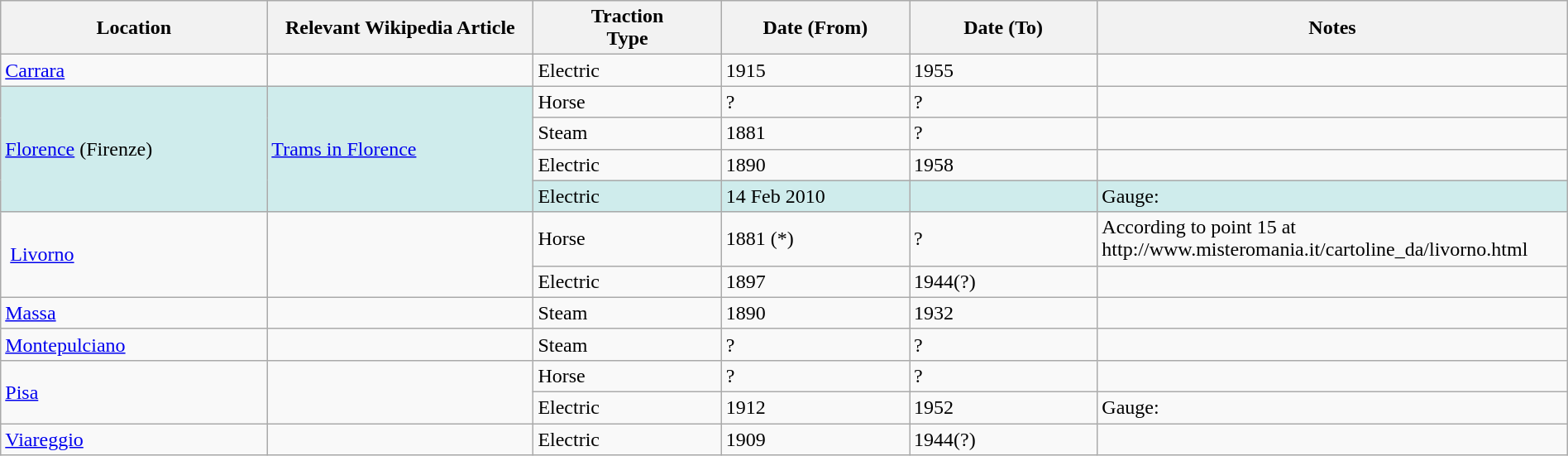<table class="wikitable" style="width:100%;">
<tr>
<th style="width:17%;">Location</th>
<th style="width:17%;">Relevant Wikipedia Article</th>
<th style="width:12%;">Traction<br>Type</th>
<th style="width:12%;">Date (From)</th>
<th style="width:12%;">Date (To)</th>
<th style="width:30%;">Notes</th>
</tr>
<tr>
<td><a href='#'>Carrara</a></td>
<td> </td>
<td>Electric</td>
<td>1915</td>
<td>1955</td>
<td> </td>
</tr>
<tr>
<td style="background:#CFECEC" rowspan="4"><a href='#'>Florence</a> (Firenze)</td>
<td style="background:#CFECEC" rowspan="4"><a href='#'>Trams in Florence</a></td>
<td>Horse</td>
<td>?</td>
<td>?</td>
<td> </td>
</tr>
<tr>
<td>Steam</td>
<td>1881</td>
<td>?</td>
<td> </td>
</tr>
<tr>
<td>Electric</td>
<td>1890</td>
<td>1958</td>
<td> </td>
</tr>
<tr style="background:#CFECEC">
<td>Electric</td>
<td>14 Feb 2010</td>
<td> </td>
<td>Gauge: </td>
</tr>
<tr>
<td rowspan="2"> <a href='#'>Livorno</a></td>
<td rowspan="2"></td>
<td>Horse</td>
<td>1881 (*)</td>
<td>?</td>
<td>According to point 15 at http://www.misteromania.it/cartoline_da/livorno.html</td>
</tr>
<tr>
<td>Electric</td>
<td>1897</td>
<td>1944(?)</td>
<td> </td>
</tr>
<tr>
<td><a href='#'>Massa</a></td>
<td> </td>
<td>Steam</td>
<td>1890</td>
<td>1932</td>
<td> </td>
</tr>
<tr>
<td><a href='#'>Montepulciano</a></td>
<td> </td>
<td>Steam</td>
<td>?</td>
<td>?</td>
<td> </td>
</tr>
<tr>
<td rowspan="2"><a href='#'>Pisa</a></td>
<td rowspan="2"> </td>
<td>Horse</td>
<td>?</td>
<td>?</td>
<td> </td>
</tr>
<tr>
<td>Electric</td>
<td>1912</td>
<td>1952</td>
<td>Gauge: </td>
</tr>
<tr>
<td><a href='#'>Viareggio</a></td>
<td> </td>
<td>Electric</td>
<td>1909</td>
<td>1944(?)</td>
<td> </td>
</tr>
</table>
